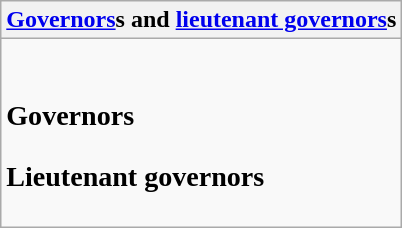<table class="wikitable collapsible collapsed">
<tr>
<th><a href='#'>Governors</a>s and <a href='#'>lieutenant governors</a>s</th>
</tr>
<tr>
<td><br><h3>Governors</h3><h3>Lieutenant governors</h3></td>
</tr>
</table>
